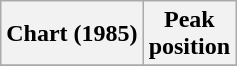<table class="wikitable sortable">
<tr>
<th align="center">Chart (1985)</th>
<th align="center">Peak<br>position</th>
</tr>
<tr>
</tr>
</table>
